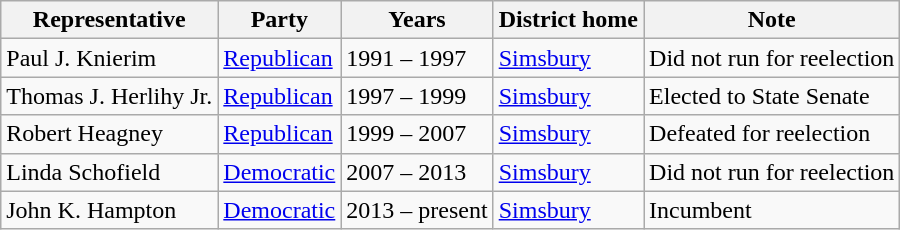<table class=wikitable>
<tr valign=bottom>
<th>Representative</th>
<th>Party</th>
<th>Years</th>
<th>District home</th>
<th>Note</th>
</tr>
<tr>
<td>Paul J. Knierim</td>
<td><a href='#'>Republican</a></td>
<td>1991 – 1997</td>
<td><a href='#'>Simsbury</a></td>
<td>Did not run for reelection</td>
</tr>
<tr>
<td>Thomas J. Herlihy Jr.</td>
<td><a href='#'>Republican</a></td>
<td>1997 – 1999</td>
<td><a href='#'>Simsbury</a></td>
<td>Elected to State Senate</td>
</tr>
<tr>
<td>Robert Heagney</td>
<td><a href='#'>Republican</a></td>
<td>1999 – 2007</td>
<td><a href='#'>Simsbury</a></td>
<td>Defeated for reelection</td>
</tr>
<tr>
<td>Linda Schofield</td>
<td><a href='#'>Democratic</a></td>
<td>2007 – 2013</td>
<td><a href='#'>Simsbury</a></td>
<td>Did not run for reelection</td>
</tr>
<tr>
<td>John K. Hampton</td>
<td><a href='#'>Democratic</a></td>
<td>2013 – present</td>
<td><a href='#'>Simsbury</a></td>
<td>Incumbent</td>
</tr>
</table>
